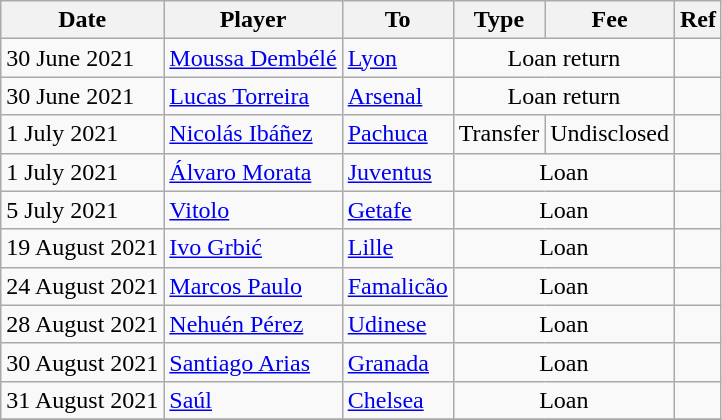<table class="wikitable">
<tr>
<th>Date</th>
<th>Player</th>
<th>To</th>
<th>Type</th>
<th>Fee</th>
<th>Ref</th>
</tr>
<tr>
<td>30 June 2021</td>
<td> <a href='#'>Moussa Dembélé</a></td>
<td> <a href='#'>Lyon</a></td>
<td align=center colspan=2>Loan return</td>
<td align=center></td>
</tr>
<tr>
<td>30 June 2021</td>
<td> <a href='#'>Lucas Torreira</a></td>
<td> <a href='#'>Arsenal</a></td>
<td align=center colspan=2>Loan return</td>
<td align=center></td>
</tr>
<tr>
<td>1 July 2021</td>
<td> <a href='#'>Nicolás Ibáñez</a></td>
<td> <a href='#'>Pachuca</a></td>
<td align=center>Transfer</td>
<td align=center>Undisclosed</td>
<td align=center></td>
</tr>
<tr>
<td>1 July 2021</td>
<td> <a href='#'>Álvaro Morata</a></td>
<td> <a href='#'>Juventus</a></td>
<td align=center colspan=2>Loan</td>
<td align=center></td>
</tr>
<tr>
<td>5 July 2021</td>
<td> <a href='#'>Vitolo</a></td>
<td><a href='#'>Getafe</a></td>
<td align=center colspan=2>Loan</td>
<td align=center></td>
</tr>
<tr>
<td>19 August 2021</td>
<td> <a href='#'>Ivo Grbić</a></td>
<td> <a href='#'>Lille</a></td>
<td align=center colspan=2>Loan</td>
<td align=center></td>
</tr>
<tr>
<td>24 August 2021</td>
<td> <a href='#'>Marcos Paulo</a></td>
<td> <a href='#'>Famalicão</a></td>
<td align=center colspan=2>Loan</td>
<td align=center></td>
</tr>
<tr>
<td>28 August 2021</td>
<td> <a href='#'>Nehuén Pérez</a></td>
<td> <a href='#'>Udinese</a></td>
<td align=center colspan=2>Loan</td>
<td align=center></td>
</tr>
<tr>
<td>30 August 2021</td>
<td> <a href='#'>Santiago Arias</a></td>
<td><a href='#'>Granada</a></td>
<td align=center colspan=2>Loan</td>
<td align=center></td>
</tr>
<tr>
<td>31 August 2021</td>
<td> <a href='#'>Saúl</a></td>
<td> <a href='#'>Chelsea</a></td>
<td align=center colspan=2>Loan</td>
<td align=center></td>
</tr>
<tr>
</tr>
</table>
